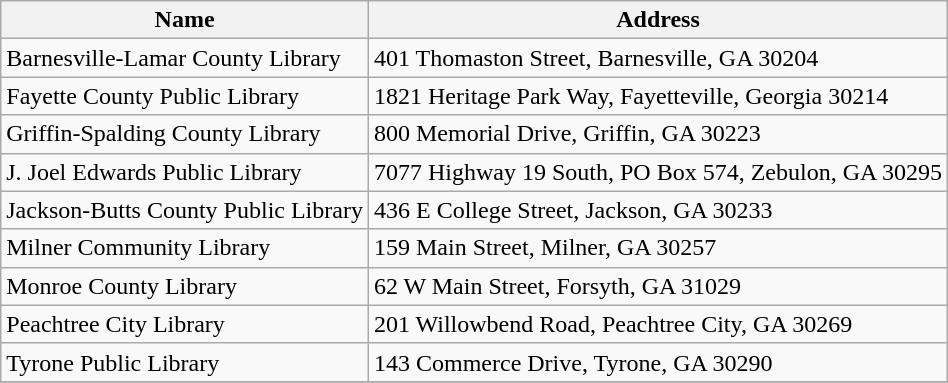<table class="wikitable">
<tr>
<th>Name</th>
<th>Address</th>
</tr>
<tr>
<td>Barnesville-Lamar County Library</td>
<td>401 Thomaston Street, Barnesville, GA  30204</td>
</tr>
<tr>
<td>Fayette County Public Library</td>
<td>1821 Heritage Park Way, Fayetteville, Georgia   30214</td>
</tr>
<tr>
<td>Griffin-Spalding County Library</td>
<td>800 Memorial Drive, Griffin, GA  30223</td>
</tr>
<tr>
<td>J. Joel Edwards Public Library</td>
<td>7077 Highway 19 South, PO Box 574, Zebulon, GA  30295</td>
</tr>
<tr>
<td>Jackson-Butts County Public Library</td>
<td>436 E College Street, Jackson, GA  30233</td>
</tr>
<tr>
<td>Milner Community Library</td>
<td>159 Main Street, Milner, GA 30257</td>
</tr>
<tr>
<td>Monroe County Library</td>
<td>62 W Main Street, Forsyth, GA  31029</td>
</tr>
<tr>
<td>Peachtree City Library</td>
<td>201 Willowbend Road, Peachtree City, GA 30269</td>
</tr>
<tr>
<td>Tyrone Public Library</td>
<td>143 Commerce Drive, Tyrone, GA 30290</td>
</tr>
<tr>
</tr>
</table>
